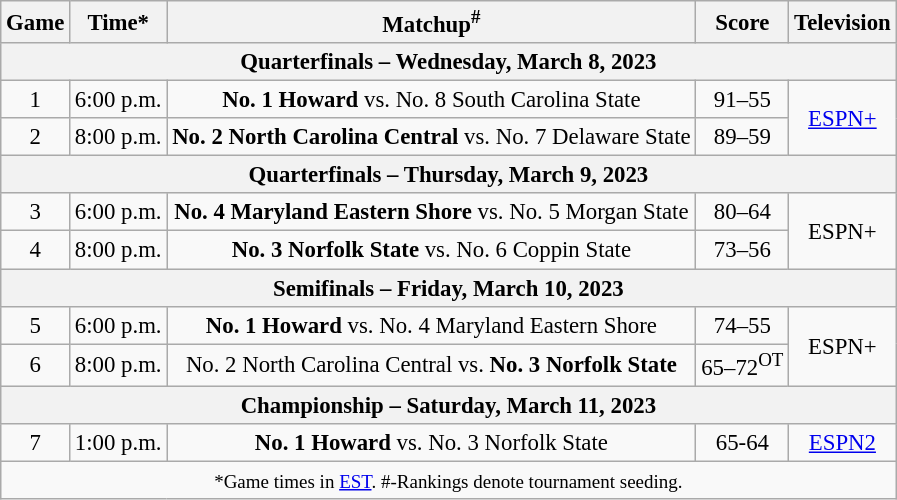<table class="wikitable" style="font-size: 95%;text-align:center">
<tr>
<th>Game</th>
<th>Time*</th>
<th>Matchup<sup>#</sup></th>
<th>Score</th>
<th>Television</th>
</tr>
<tr>
<th colspan="6">Quarterfinals – Wednesday, March 8, 2023</th>
</tr>
<tr>
<td>1</td>
<td>6:00 p.m.</td>
<td><strong>No. 1 Howard</strong> vs. No. 8 South Carolina State</td>
<td>91–55</td>
<td rowspan="2"><a href='#'>ESPN+</a></td>
</tr>
<tr>
<td>2</td>
<td>8:00 p.m.</td>
<td><strong>No. 2 North Carolina Central</strong> vs. No. 7 Delaware State</td>
<td>89–59</td>
</tr>
<tr>
<th colspan="6">Quarterfinals – Thursday, March 9, 2023</th>
</tr>
<tr>
<td>3</td>
<td>6:00 p.m.</td>
<td><strong>No. 4 Maryland Eastern Shore</strong> vs. No. 5 Morgan State</td>
<td>80–64</td>
<td rowspan="2">ESPN+</td>
</tr>
<tr>
<td>4</td>
<td>8:00 p.m.</td>
<td><strong>No. 3 Norfolk State</strong> vs. No. 6 Coppin State</td>
<td>73–56</td>
</tr>
<tr>
<th colspan="6">Semifinals – Friday, March 10, 2023</th>
</tr>
<tr>
<td>5</td>
<td>6:00 p.m.</td>
<td><strong>No. 1 Howard</strong> vs. No. 4 Maryland Eastern Shore</td>
<td>74–55</td>
<td rowspan="2">ESPN+</td>
</tr>
<tr>
<td>6</td>
<td>8:00 p.m.</td>
<td>No. 2 North Carolina Central vs. <strong>No. 3 Norfolk State</strong></td>
<td>65–72<sup>OT</sup></td>
</tr>
<tr>
<th colspan="6">Championship – Saturday, March 11, 2023</th>
</tr>
<tr>
<td>7</td>
<td>1:00 p.m.</td>
<td><strong>No. 1 Howard</strong> vs. No. 3 Norfolk State</td>
<td>65-64</td>
<td rowspan="1"><a href='#'>ESPN2</a></td>
</tr>
<tr>
<td colspan="6"><small>*Game times in <a href='#'>EST</a>. #-Rankings denote tournament seeding.</small></td>
</tr>
</table>
